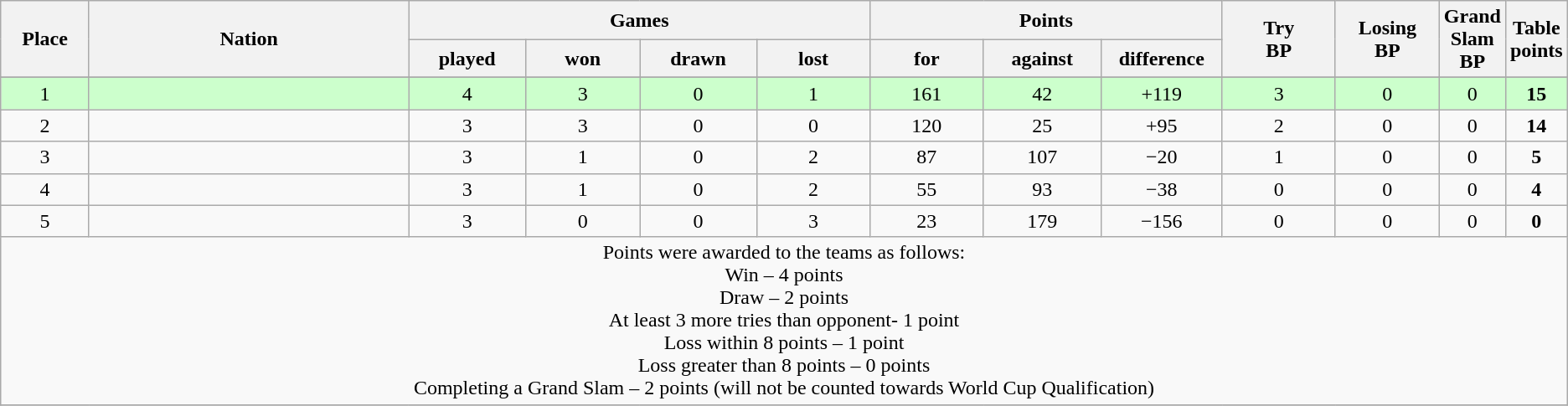<table class="wikitable">
<tr>
<th rowspan=2 width="6%">Place</th>
<th rowspan=2 width="23%">Nation</th>
<th colspan=4 width="40%">Games</th>
<th colspan=3 width="24%">Points</th>
<th rowspan=2 width="8%">Try<br>BP</th>
<th rowspan=2 width="8%">Losing<br>BP</th>
<th rowspan=2 width="8%">Grand Slam<br>BP</th>
<th rowspan=2 width="10%">Table<br>points</th>
</tr>
<tr>
<th width="8%">played</th>
<th width="8%">won</th>
<th width="8%">drawn</th>
<th width="8%">lost</th>
<th width="8%">for</th>
<th width="8%">against</th>
<th width="8%">difference</th>
</tr>
<tr>
</tr>
<tr align=center bgcolor=ccffcc>
<td>1</td>
<td align=left></td>
<td>4</td>
<td>3</td>
<td>0</td>
<td>1</td>
<td>161</td>
<td>42</td>
<td>+119</td>
<td>3</td>
<td>0</td>
<td>0</td>
<td><strong>15</strong></td>
</tr>
<tr align=center>
<td>2</td>
<td align=left></td>
<td>3</td>
<td>3</td>
<td>0</td>
<td>0</td>
<td>120</td>
<td>25</td>
<td>+95</td>
<td>2</td>
<td>0</td>
<td>0</td>
<td><strong>14</strong></td>
</tr>
<tr align=center>
<td>3</td>
<td align=left></td>
<td>3</td>
<td>1</td>
<td>0</td>
<td>2</td>
<td>87</td>
<td>107</td>
<td>−20</td>
<td>1</td>
<td>0</td>
<td>0</td>
<td><strong>5</strong></td>
</tr>
<tr align=center>
<td>4</td>
<td align=left></td>
<td>3</td>
<td>1</td>
<td>0</td>
<td>2</td>
<td>55</td>
<td>93</td>
<td>−38</td>
<td>0</td>
<td>0</td>
<td>0</td>
<td><strong>4</strong></td>
</tr>
<tr align=center>
<td>5</td>
<td align=left></td>
<td>3</td>
<td>0</td>
<td>0</td>
<td>3</td>
<td>23</td>
<td>179</td>
<td>−156</td>
<td>0</td>
<td>0</td>
<td>0</td>
<td><strong>0</strong></td>
</tr>
<tr>
<td colspan="100%" style="text-align:center;">Points were awarded to the teams as follows:<br>Win – 4 points<br>Draw – 2 points<br> At least 3 more tries than opponent- 1 point<br> Loss within 8 points – 1 point<br>Loss greater than 8 points – 0 points<br>Completing a Grand Slam – 2 points (will not be counted towards World Cup Qualification)</td>
</tr>
<tr>
</tr>
</table>
